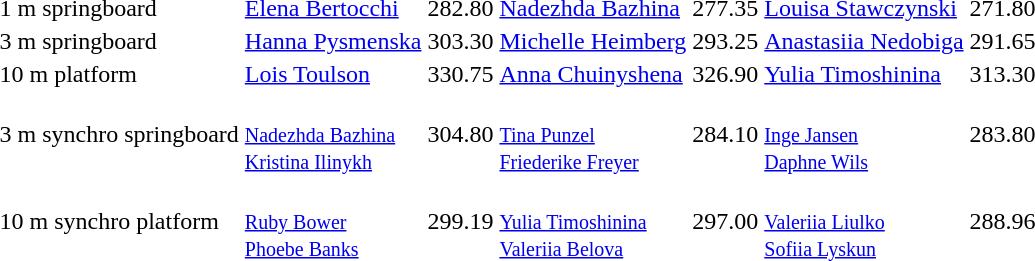<table>
<tr>
<td>1 m springboard<br></td>
<td> <a href='#'>Elena Bertocchi</a></td>
<td>282.80</td>
<td> <a href='#'>Nadezhda Bazhina</a></td>
<td>277.35</td>
<td> <a href='#'>Louisa Stawczynski</a></td>
<td>271.80</td>
</tr>
<tr>
<td>3 m springboard<br></td>
<td> <a href='#'>Hanna Pysmenska</a></td>
<td>303.30</td>
<td> <a href='#'>Michelle Heimberg</a></td>
<td>293.25</td>
<td> <a href='#'>Anastasiia Nedobiga</a></td>
<td>291.65</td>
</tr>
<tr>
<td>10 m platform<br></td>
<td> <a href='#'>Lois Toulson</a></td>
<td>330.75</td>
<td> <a href='#'>Anna Chuinyshena</a></td>
<td>326.90</td>
<td> <a href='#'>Yulia Timoshinina</a></td>
<td>313.30</td>
</tr>
<tr>
<td>3 m synchro springboard<br></td>
<td><br><small><a href='#'>Nadezhda Bazhina</a><br><a href='#'>Kristina Ilinykh</a></small></td>
<td>304.80</td>
<td><br><small><a href='#'>Tina Punzel</a><br><a href='#'>Friederike Freyer</a></small></td>
<td>284.10</td>
<td><br><small><a href='#'>Inge Jansen</a><br><a href='#'>Daphne Wils</a></small></td>
<td>283.80</td>
</tr>
<tr>
<td>10 m synchro platform<br></td>
<td><br><small><a href='#'>Ruby Bower</a><br><a href='#'>Phoebe Banks</a></small></td>
<td>299.19</td>
<td><br><small><a href='#'>Yulia Timoshinina</a><br><a href='#'>Valeriia Belova</a></small></td>
<td>297.00</td>
<td><br><small><a href='#'>Valeriia Liulko</a><br><a href='#'>Sofiia Lyskun</a></small></td>
<td>288.96</td>
</tr>
</table>
